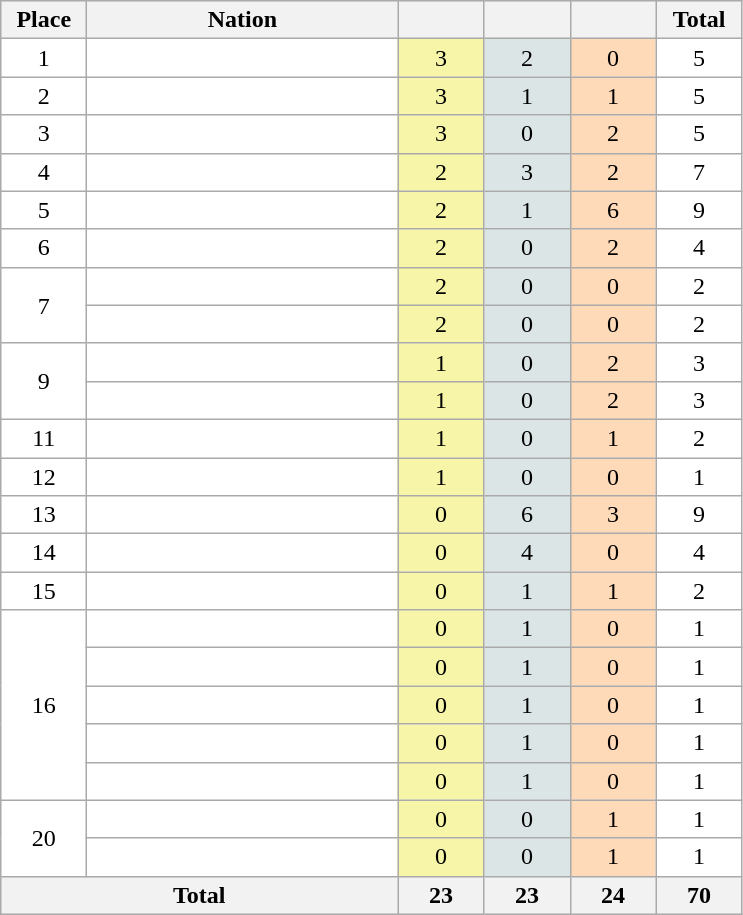<table class="wikitable" style="border:1px solid #AAAAAA">
<tr bgcolor="#EFEFEF">
<th width=50>Place</th>
<th width=200>Nation</th>
<th width=50></th>
<th width=50></th>
<th width=50></th>
<th width=50>Total</th>
</tr>
<tr align=center bgcolor="#FFFFFF">
<td>1</td>
<td align="left"></td>
<td style="background:#F7F6A8;">3</td>
<td style="background:#DCE5E5;">2</td>
<td style="background:#FFDAB9;">0</td>
<td>5</td>
</tr>
<tr align=center bgcolor="#FFFFFF">
<td>2</td>
<td align="left"></td>
<td style="background:#F7F6A8;">3</td>
<td style="background:#DCE5E5;">1</td>
<td style="background:#FFDAB9;">1</td>
<td>5</td>
</tr>
<tr align=center bgcolor="#FFFFFF">
<td>3</td>
<td align="left"></td>
<td style="background:#F7F6A8;">3</td>
<td style="background:#DCE5E5;">0</td>
<td style="background:#FFDAB9;">2</td>
<td>5</td>
</tr>
<tr align=center bgcolor="#FFFFFF">
<td>4</td>
<td align="left"></td>
<td style="background:#F7F6A8;">2</td>
<td style="background:#DCE5E5;">3</td>
<td style="background:#FFDAB9;">2</td>
<td>7</td>
</tr>
<tr align=center bgcolor="#FFFFFF">
<td>5</td>
<td align="left"></td>
<td style="background:#F7F6A8;">2</td>
<td style="background:#DCE5E5;">1</td>
<td style="background:#FFDAB9;">6</td>
<td>9</td>
</tr>
<tr align=center bgcolor="#FFFFFF">
<td>6</td>
<td align="left"></td>
<td style="background:#F7F6A8;">2</td>
<td style="background:#DCE5E5;">0</td>
<td style="background:#FFDAB9;">2</td>
<td>4</td>
</tr>
<tr align=center bgcolor="#FFFFFF">
<td rowspan=2>7</td>
<td align="left"></td>
<td style="background:#F7F6A8;">2</td>
<td style="background:#DCE5E5;">0</td>
<td style="background:#FFDAB9;">0</td>
<td>2</td>
</tr>
<tr align=center bgcolor="#FFFFFF">
<td align="left"></td>
<td style="background:#F7F6A8;">2</td>
<td style="background:#DCE5E5;">0</td>
<td style="background:#FFDAB9;">0</td>
<td>2</td>
</tr>
<tr align=center bgcolor="#FFFFFF">
<td rowspan=2>9</td>
<td align="left"></td>
<td style="background:#F7F6A8;">1</td>
<td style="background:#DCE5E5;">0</td>
<td style="background:#FFDAB9;">2</td>
<td>3</td>
</tr>
<tr align=center bgcolor="#FFFFFF">
<td align="left"></td>
<td style="background:#F7F6A8;">1</td>
<td style="background:#DCE5E5;">0</td>
<td style="background:#FFDAB9;">2</td>
<td>3</td>
</tr>
<tr align=center bgcolor="#FFFFFF">
<td>11</td>
<td align="left"></td>
<td style="background:#F7F6A8;">1</td>
<td style="background:#DCE5E5;">0</td>
<td style="background:#FFDAB9;">1</td>
<td>2</td>
</tr>
<tr align=center bgcolor="#FFFFFF">
<td>12</td>
<td align="left"></td>
<td style="background:#F7F6A8;">1</td>
<td style="background:#DCE5E5;">0</td>
<td style="background:#FFDAB9;">0</td>
<td>1</td>
</tr>
<tr align=center bgcolor="#FFFFFF">
<td>13</td>
<td align="left"></td>
<td style="background:#F7F6A8;">0</td>
<td style="background:#DCE5E5;">6</td>
<td style="background:#FFDAB9;">3</td>
<td>9</td>
</tr>
<tr align=center bgcolor="#FFFFFF">
<td>14</td>
<td align="left"></td>
<td style="background:#F7F6A8;">0</td>
<td style="background:#DCE5E5;">4</td>
<td style="background:#FFDAB9;">0</td>
<td>4</td>
</tr>
<tr align=center bgcolor="#FFFFFF">
<td>15</td>
<td align="left"></td>
<td style="background:#F7F6A8;">0</td>
<td style="background:#DCE5E5;">1</td>
<td style="background:#FFDAB9;">1</td>
<td>2</td>
</tr>
<tr align=center bgcolor="#FFFFFF">
<td rowspan=5>16</td>
<td align="left"></td>
<td style="background:#F7F6A8;">0</td>
<td style="background:#DCE5E5;">1</td>
<td style="background:#FFDAB9;">0</td>
<td>1</td>
</tr>
<tr align=center bgcolor="#FFFFFF">
<td align="left"></td>
<td style="background:#F7F6A8;">0</td>
<td style="background:#DCE5E5;">1</td>
<td style="background:#FFDAB9;">0</td>
<td>1</td>
</tr>
<tr align=center bgcolor="#FFFFFF">
<td align="left"></td>
<td style="background:#F7F6A8;">0</td>
<td style="background:#DCE5E5;">1</td>
<td style="background:#FFDAB9;">0</td>
<td>1</td>
</tr>
<tr align=center bgcolor="#FFFFFF">
<td align="left"></td>
<td style="background:#F7F6A8;">0</td>
<td style="background:#DCE5E5;">1</td>
<td style="background:#FFDAB9;">0</td>
<td>1</td>
</tr>
<tr align=center bgcolor="#FFFFFF">
<td align="left"></td>
<td style="background:#F7F6A8;">0</td>
<td style="background:#DCE5E5;">1</td>
<td style="background:#FFDAB9;">0</td>
<td>1</td>
</tr>
<tr align=center bgcolor="#FFFFFF">
<td rowspan=2>20</td>
<td align="left"></td>
<td style="background:#F7F6A8;">0</td>
<td style="background:#DCE5E5;">0</td>
<td style="background:#FFDAB9;">1</td>
<td>1</td>
</tr>
<tr align=center bgcolor="#FFFFFF">
<td align="left"></td>
<td style="background:#F7F6A8;">0</td>
<td style="background:#DCE5E5;">0</td>
<td style="background:#FFDAB9;">1</td>
<td>1</td>
</tr>
<tr bgcolor="#EFEFEF">
<th colspan=2>Total</th>
<th>23</th>
<th>23</th>
<th>24</th>
<th>70</th>
</tr>
</table>
